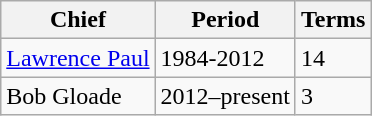<table class="wikitable">
<tr>
<th>Chief</th>
<th>Period</th>
<th>Terms</th>
</tr>
<tr>
<td><a href='#'>Lawrence Paul</a></td>
<td>1984-2012</td>
<td>14</td>
</tr>
<tr>
<td>Bob Gloade</td>
<td>2012–present</td>
<td>3</td>
</tr>
</table>
